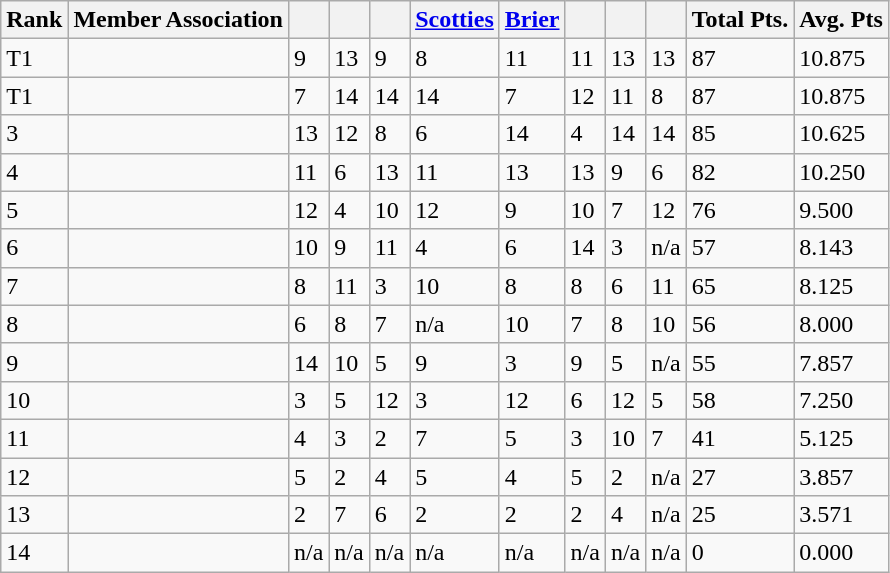<table class="wikitable">
<tr>
<th>Rank</th>
<th>Member Association</th>
<th></th>
<th></th>
<th></th>
<th><a href='#'>Scotties</a></th>
<th><a href='#'>Brier</a></th>
<th></th>
<th></th>
<th></th>
<th>Total Pts.</th>
<th>Avg. Pts</th>
</tr>
<tr>
<td>T1</td>
<td><strong></strong></td>
<td>9</td>
<td>13</td>
<td>9</td>
<td>8</td>
<td>11</td>
<td>11</td>
<td>13</td>
<td>13</td>
<td>87</td>
<td>10.875</td>
</tr>
<tr>
<td>T1</td>
<td><strong></strong></td>
<td>7</td>
<td>14</td>
<td>14</td>
<td>14</td>
<td>7</td>
<td>12</td>
<td>11</td>
<td>8</td>
<td>87</td>
<td>10.875</td>
</tr>
<tr>
<td>3</td>
<td></td>
<td>13</td>
<td>12</td>
<td>8</td>
<td>6</td>
<td>14</td>
<td>4</td>
<td>14</td>
<td>14</td>
<td>85</td>
<td>10.625</td>
</tr>
<tr>
<td>4</td>
<td></td>
<td>11</td>
<td>6</td>
<td>13</td>
<td>11</td>
<td>13</td>
<td>13</td>
<td>9</td>
<td>6</td>
<td>82</td>
<td>10.250</td>
</tr>
<tr>
<td>5</td>
<td></td>
<td>12</td>
<td>4</td>
<td>10</td>
<td>12</td>
<td>9</td>
<td>10</td>
<td>7</td>
<td>12</td>
<td>76</td>
<td>9.500</td>
</tr>
<tr>
<td>6</td>
<td></td>
<td>10</td>
<td>9</td>
<td>11</td>
<td>4</td>
<td>6</td>
<td>14</td>
<td>3</td>
<td>n/a</td>
<td>57</td>
<td>8.143</td>
</tr>
<tr>
<td>7</td>
<td></td>
<td>8</td>
<td>11</td>
<td>3</td>
<td>10</td>
<td>8</td>
<td>8</td>
<td>6</td>
<td>11</td>
<td>65</td>
<td>8.125</td>
</tr>
<tr>
<td>8</td>
<td></td>
<td>6</td>
<td>8</td>
<td>7</td>
<td>n/a</td>
<td>10</td>
<td>7</td>
<td>8</td>
<td>10</td>
<td>56</td>
<td>8.000</td>
</tr>
<tr>
<td>9</td>
<td></td>
<td>14</td>
<td>10</td>
<td>5</td>
<td>9</td>
<td>3</td>
<td>9</td>
<td>5</td>
<td>n/a</td>
<td>55</td>
<td>7.857</td>
</tr>
<tr>
<td>10</td>
<td></td>
<td>3</td>
<td>5</td>
<td>12</td>
<td>3</td>
<td>12</td>
<td>6</td>
<td>12</td>
<td>5</td>
<td>58</td>
<td>7.250</td>
</tr>
<tr>
<td>11</td>
<td></td>
<td>4</td>
<td>3</td>
<td>2</td>
<td>7</td>
<td>5</td>
<td>3</td>
<td>10</td>
<td>7</td>
<td>41</td>
<td>5.125</td>
</tr>
<tr>
<td>12</td>
<td></td>
<td>5</td>
<td>2</td>
<td>4</td>
<td>5</td>
<td>4</td>
<td>5</td>
<td>2</td>
<td>n/a</td>
<td>27</td>
<td>3.857</td>
</tr>
<tr>
<td>13</td>
<td></td>
<td>2</td>
<td>7</td>
<td>6</td>
<td>2</td>
<td>2</td>
<td>2</td>
<td>4</td>
<td>n/a</td>
<td>25</td>
<td>3.571</td>
</tr>
<tr>
<td>14</td>
<td></td>
<td>n/a</td>
<td>n/a</td>
<td>n/a</td>
<td>n/a</td>
<td>n/a</td>
<td>n/a</td>
<td>n/a</td>
<td>n/a</td>
<td>0</td>
<td>0.000</td>
</tr>
</table>
